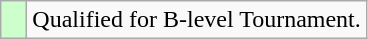<table class="wikitable">
<tr>
<td style="width:10px; background:#cfc;"></td>
<td>Qualified for B-level Tournament.</td>
</tr>
</table>
